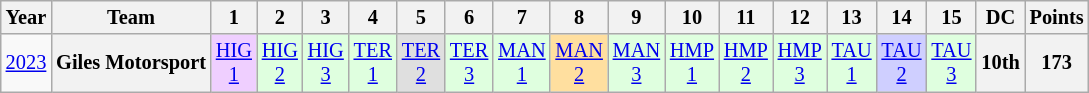<table class="wikitable" style="text-align:center; font-size:85%">
<tr>
<th>Year</th>
<th>Team</th>
<th>1</th>
<th>2</th>
<th>3</th>
<th>4</th>
<th>5</th>
<th>6</th>
<th>7</th>
<th>8</th>
<th>9</th>
<th>10</th>
<th>11</th>
<th>12</th>
<th>13</th>
<th>14</th>
<th>15</th>
<th>DC</th>
<th>Points</th>
</tr>
<tr>
<td><a href='#'>2023</a></td>
<th nowrap>Giles Motorsport</th>
<td style="background:#EFCFFF;"><a href='#'>HIG<br>1</a><br></td>
<td style="background:#DFFFDF;"><a href='#'>HIG<br>2</a><br></td>
<td style="background:#DFFFDF;"><a href='#'>HIG<br>3</a><br></td>
<td style="background:#DFFFDF;"><a href='#'>TER<br>1</a><br></td>
<td style="background:#DFDFDF;"><a href='#'>TER<br>2</a><br></td>
<td style="background:#DFFFDF;"><a href='#'>TER<br>3</a><br></td>
<td style="background:#DFFFDF;"><a href='#'>MAN<br>1</a><br></td>
<td style="background:#FFDF9F;"><a href='#'>MAN<br>2</a><br></td>
<td style="background:#DFFFDF;"><a href='#'>MAN<br>3</a><br></td>
<td style="background:#DFFFDF;"><a href='#'>HMP<br>1</a><br></td>
<td style="background:#DFFFDF;"><a href='#'>HMP<br>2</a><br></td>
<td style="background:#DFFFDF;"><a href='#'>HMP<br>3</a><br></td>
<td style="background:#DFFFDF;"><a href='#'>TAU<br>1</a><br></td>
<td style="background:#CFCFFF;"><a href='#'>TAU<br>2</a><br></td>
<td style="background:#DFFFDF;"><a href='#'>TAU<br>3</a><br></td>
<th>10th</th>
<th>173</th>
</tr>
</table>
